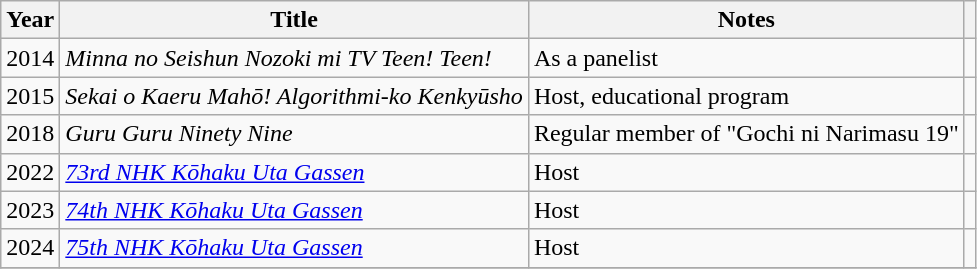<table class="wikitable sortable">
<tr>
<th>Year</th>
<th>Title</th>
<th class="unsortable">Notes</th>
<th class="unsortable"></th>
</tr>
<tr>
<td>2014</td>
<td><em>Minna no Seishun Nozoki mi TV Teen! Teen!</em></td>
<td>As a panelist</td>
<td></td>
</tr>
<tr>
<td>2015</td>
<td><em>Sekai o Kaeru Mahō! Algorithmi-ko Kenkyūsho</em></td>
<td>Host, educational program</td>
<td></td>
</tr>
<tr>
<td>2018</td>
<td><em>Guru Guru Ninety Nine</em></td>
<td>Regular member of "Gochi ni Narimasu 19"</td>
<td></td>
</tr>
<tr>
<td>2022</td>
<td><em><a href='#'>73rd NHK Kōhaku Uta Gassen</a></em></td>
<td>Host</td>
<td></td>
</tr>
<tr>
<td>2023</td>
<td><em><a href='#'>74th NHK Kōhaku Uta Gassen</a></em></td>
<td>Host</td>
<td></td>
</tr>
<tr>
<td>2024</td>
<td><em><a href='#'>75th NHK Kōhaku Uta Gassen</a></em></td>
<td>Host</td>
<td></td>
</tr>
<tr>
</tr>
</table>
